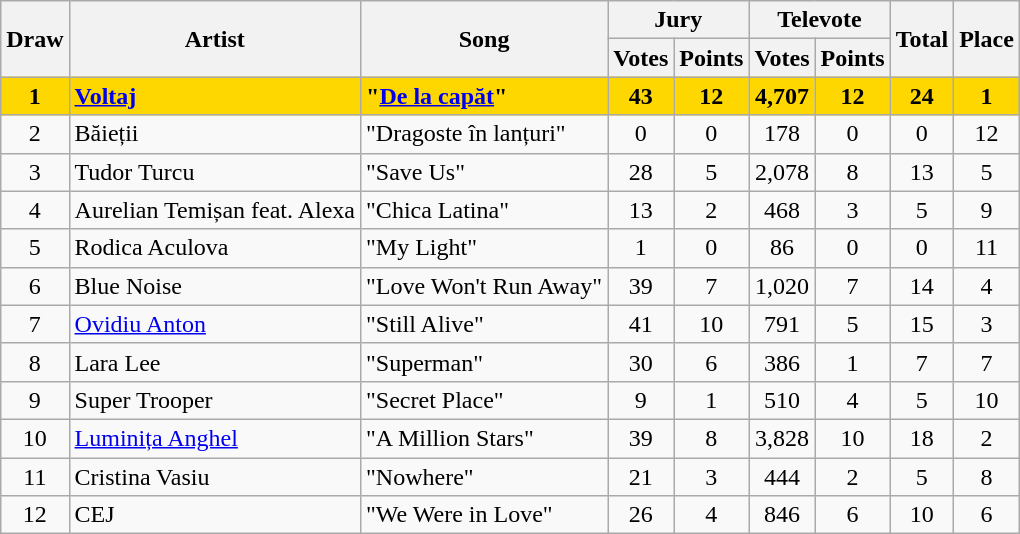<table class="sortable wikitable" style="margin: 1em auto 1em auto; text-align:center">
<tr>
<th rowspan="2">Draw</th>
<th rowspan="2">Artist</th>
<th rowspan="2">Song</th>
<th colspan="2">Jury</th>
<th colspan="2">Televote</th>
<th rowspan="2">Total</th>
<th rowspan="2">Place</th>
</tr>
<tr>
<th>Votes</th>
<th>Points</th>
<th>Votes</th>
<th>Points</th>
</tr>
<tr style="font-weight:bold; background:gold;">
<td>1</td>
<td align="left"><a href='#'>Voltaj</a></td>
<td align="left">"<a href='#'>De la capăt</a>"</td>
<td>43</td>
<td>12</td>
<td>4,707</td>
<td>12</td>
<td>24</td>
<td>1</td>
</tr>
<tr>
<td>2</td>
<td align="left">Băieții</td>
<td align="left">"Dragoste în lanțuri"</td>
<td>0</td>
<td>0</td>
<td>178</td>
<td>0</td>
<td>0</td>
<td>12</td>
</tr>
<tr>
<td>3</td>
<td align="left">Tudor Turcu</td>
<td align="left">"Save Us"</td>
<td>28</td>
<td>5</td>
<td>2,078</td>
<td>8</td>
<td>13</td>
<td>5</td>
</tr>
<tr>
<td>4</td>
<td align="left">Aurelian Temișan feat. Alexa</td>
<td align="left">"Chica Latina"</td>
<td>13</td>
<td>2</td>
<td>468</td>
<td>3</td>
<td>5</td>
<td>9</td>
</tr>
<tr>
<td>5</td>
<td align="left">Rodica Aculova</td>
<td align="left">"My Light"</td>
<td>1</td>
<td>0</td>
<td>86</td>
<td>0</td>
<td>0</td>
<td>11</td>
</tr>
<tr>
<td>6</td>
<td align="left">Blue Noise</td>
<td align="left">"Love Won't Run Away"</td>
<td>39</td>
<td>7</td>
<td>1,020</td>
<td>7</td>
<td>14</td>
<td>4</td>
</tr>
<tr>
<td>7</td>
<td align="left"><a href='#'>Ovidiu Anton</a></td>
<td align="left">"Still Alive"</td>
<td>41</td>
<td>10</td>
<td>791</td>
<td>5</td>
<td>15</td>
<td>3</td>
</tr>
<tr>
<td>8</td>
<td align="left">Lara Lee</td>
<td align="left">"Superman"</td>
<td>30</td>
<td>6</td>
<td>386</td>
<td>1</td>
<td>7</td>
<td>7</td>
</tr>
<tr>
<td>9</td>
<td align="left">Super Trooper</td>
<td align="left">"Secret Place"</td>
<td>9</td>
<td>1</td>
<td>510</td>
<td>4</td>
<td>5</td>
<td>10</td>
</tr>
<tr>
<td>10</td>
<td align="left"><a href='#'>Luminița Anghel</a></td>
<td align="left">"A Million Stars"</td>
<td>39</td>
<td>8</td>
<td>3,828</td>
<td>10</td>
<td>18</td>
<td>2</td>
</tr>
<tr>
<td>11</td>
<td align="left">Cristina Vasiu</td>
<td align="left">"Nowhere"</td>
<td>21</td>
<td>3</td>
<td>444</td>
<td>2</td>
<td>5</td>
<td>8</td>
</tr>
<tr>
<td>12</td>
<td align="left">CEJ</td>
<td align="left">"We Were in Love"</td>
<td>26</td>
<td>4</td>
<td>846</td>
<td>6</td>
<td>10</td>
<td>6</td>
</tr>
</table>
